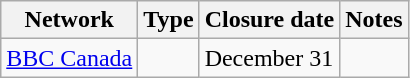<table class="wikitable">
<tr>
<th>Network</th>
<th>Type</th>
<th>Closure date</th>
<th>Notes</th>
</tr>
<tr>
<td><a href='#'>BBC Canada</a></td>
<td></td>
<td>December 31</td>
<td></td>
</tr>
</table>
